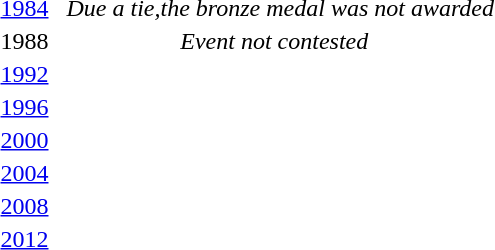<table>
<tr>
<td rowspan="2"><a href='#'>1984</a></td>
<td rowspan="2"></td>
<td></td>
<td rowspan="2"><em>Due a tie,the bronze medal was not awarded</em></td>
</tr>
<tr>
<td></td>
</tr>
<tr>
<td>1988</td>
<td align=center colspan="3"><em>Event not contested</em></td>
</tr>
<tr>
<td><a href='#'>1992</a></td>
<td></td>
<td></td>
<td></td>
</tr>
<tr>
<td><a href='#'>1996</a></td>
<td></td>
<td></td>
<td></td>
</tr>
<tr>
<td><a href='#'>2000</a></td>
<td></td>
<td></td>
<td></td>
</tr>
<tr>
<td><a href='#'>2004</a></td>
<td></td>
<td></td>
<td></td>
</tr>
<tr>
<td><a href='#'>2008</a></td>
<td></td>
<td></td>
<td></td>
</tr>
<tr>
<td><a href='#'>2012</a></td>
<td></td>
<td></td>
<td></td>
</tr>
</table>
